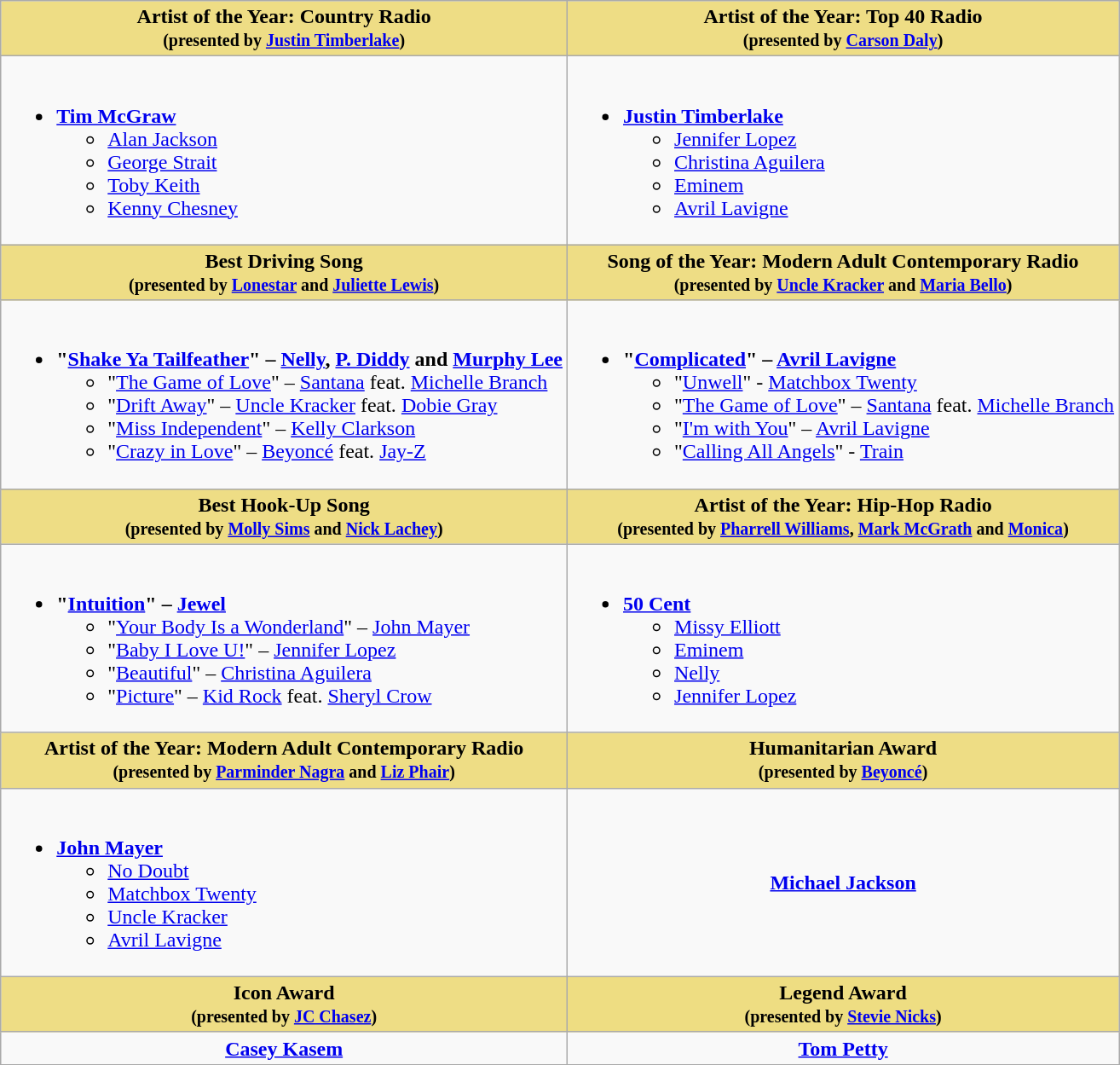<table class=wikitable style="width="150%">
<tr>
<th style="background:#EEDD85; width=50%">Artist of the Year: Country Radio<br><small>(presented by <a href='#'>Justin Timberlake</a>)</small></th>
<th style="background:#EEDD85; width=50%">Artist of the Year: Top 40 Radio<br><small>(presented by <a href='#'>Carson Daly</a>)</small></th>
</tr>
<tr>
<td valign="top"><br><ul><li><strong><a href='#'>Tim McGraw</a></strong><ul><li><a href='#'>Alan Jackson</a></li><li><a href='#'>George Strait</a></li><li><a href='#'>Toby Keith</a></li><li><a href='#'>Kenny Chesney</a></li></ul></li></ul></td>
<td valign="top"><br><ul><li><strong><a href='#'>Justin Timberlake</a></strong><ul><li><a href='#'>Jennifer Lopez</a></li><li><a href='#'>Christina Aguilera</a></li><li><a href='#'>Eminem</a></li><li><a href='#'>Avril Lavigne</a></li></ul></li></ul></td>
</tr>
<tr>
<th style="background:#EEDD85; width=50%">Best Driving Song<br><small>(presented by <a href='#'>Lonestar</a> and <a href='#'>Juliette Lewis</a>)</small></th>
<th style="background:#EEDD85; width=50%">Song of the Year: Modern Adult Contemporary Radio<br><small>(presented by <a href='#'>Uncle Kracker</a> and <a href='#'>Maria Bello</a>)</small></th>
</tr>
<tr>
<td valign="top"><br><ul><li><strong>"<a href='#'>Shake Ya Tailfeather</a>" – <a href='#'>Nelly</a>, <a href='#'>P. Diddy</a> and <a href='#'>Murphy Lee</a></strong><ul><li>"<a href='#'>The Game of Love</a>" – <a href='#'>Santana</a> feat. <a href='#'>Michelle Branch</a></li><li>"<a href='#'>Drift Away</a>" – <a href='#'>Uncle Kracker</a> feat. <a href='#'>Dobie Gray</a></li><li>"<a href='#'>Miss Independent</a>" – <a href='#'>Kelly Clarkson</a></li><li>"<a href='#'>Crazy in Love</a>" – <a href='#'>Beyoncé</a> feat. <a href='#'>Jay-Z</a></li></ul></li></ul></td>
<td valign="top"><br><ul><li><strong>"<a href='#'>Complicated</a>" – <a href='#'>Avril Lavigne</a></strong><ul><li>"<a href='#'>Unwell</a>" - <a href='#'>Matchbox Twenty</a></li><li>"<a href='#'>The Game of Love</a>" – <a href='#'>Santana</a> feat. <a href='#'>Michelle Branch</a></li><li>"<a href='#'>I'm with You</a>" – <a href='#'>Avril Lavigne</a></li><li>"<a href='#'>Calling All Angels</a>" - <a href='#'>Train</a></li></ul></li></ul></td>
</tr>
<tr>
<th style="background:#EEDD85; width=50%">Best Hook-Up Song<br><small>(presented by <a href='#'>Molly Sims</a> and <a href='#'>Nick Lachey</a>)</small></th>
<th style="background:#EEDD85; width=50%">Artist of the Year: Hip-Hop Radio<br><small>(presented by <a href='#'>Pharrell Williams</a>, <a href='#'>Mark McGrath</a> and <a href='#'>Monica</a>)</small></th>
</tr>
<tr>
<td valign="top"><br><ul><li><strong>"<a href='#'>Intuition</a>" – <a href='#'>Jewel</a></strong><ul><li>"<a href='#'>Your Body Is a Wonderland</a>" – <a href='#'>John Mayer</a></li><li>"<a href='#'>Baby I Love U!</a>" – <a href='#'>Jennifer Lopez</a></li><li>"<a href='#'>Beautiful</a>" – <a href='#'>Christina Aguilera</a></li><li>"<a href='#'>Picture</a>" – <a href='#'>Kid Rock</a> feat. <a href='#'>Sheryl Crow</a></li></ul></li></ul></td>
<td valign="top"><br><ul><li><strong><a href='#'>50 Cent</a></strong><ul><li><a href='#'>Missy Elliott</a></li><li><a href='#'>Eminem</a></li><li><a href='#'>Nelly</a></li><li><a href='#'>Jennifer Lopez</a></li></ul></li></ul></td>
</tr>
<tr>
<th style="background:#EEDD85; width=50%">Artist of the Year: Modern Adult Contemporary Radio<br><small>(presented by <a href='#'>Parminder Nagra</a> and <a href='#'>Liz Phair</a>)</small></th>
<th style="background:#EEDD85; width=50%">Humanitarian Award<br><small>(presented by <a href='#'>Beyoncé</a>)</small></th>
</tr>
<tr>
<td valign="top"><br><ul><li><strong><a href='#'>John Mayer</a></strong><ul><li><a href='#'>No Doubt</a></li><li><a href='#'>Matchbox Twenty</a></li><li><a href='#'>Uncle Kracker</a></li><li><a href='#'>Avril Lavigne</a></li></ul></li></ul></td>
<td colspan="2" style="text-align: center;"><strong><a href='#'>Michael Jackson</a></strong></td>
</tr>
<tr>
<th style="background:#EEDD85; width=50%">Icon Award<br><small>(presented by <a href='#'>JC Chasez</a>)</small></th>
<th style="background:#EEDD82; width=50%">Legend Award<br><small>(presented by <a href='#'>Stevie Nicks</a>)</small></th>
</tr>
<tr>
<td style="text-align: center;"><strong><a href='#'>Casey Kasem</a></strong></td>
<td style="text-align: center;"><strong><a href='#'>Tom Petty</a></strong></td>
</tr>
</table>
